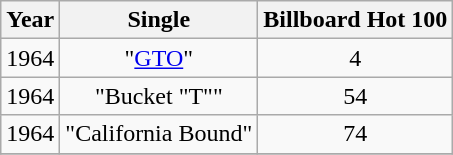<table class="wikitable sortable">
<tr>
<th align="center">Year</th>
<th align="center">Single</th>
<th align="center">Billboard Hot 100</th>
</tr>
<tr>
<td align="center">1964</td>
<td align="center">"<a href='#'>GTO</a>"</td>
<td align="center">4</td>
</tr>
<tr>
<td align="center">1964</td>
<td align="center">"Bucket "T""</td>
<td align="center">54</td>
</tr>
<tr>
<td align="center">1964</td>
<td align="center">"California Bound"</td>
<td align="center">74</td>
</tr>
<tr>
</tr>
</table>
